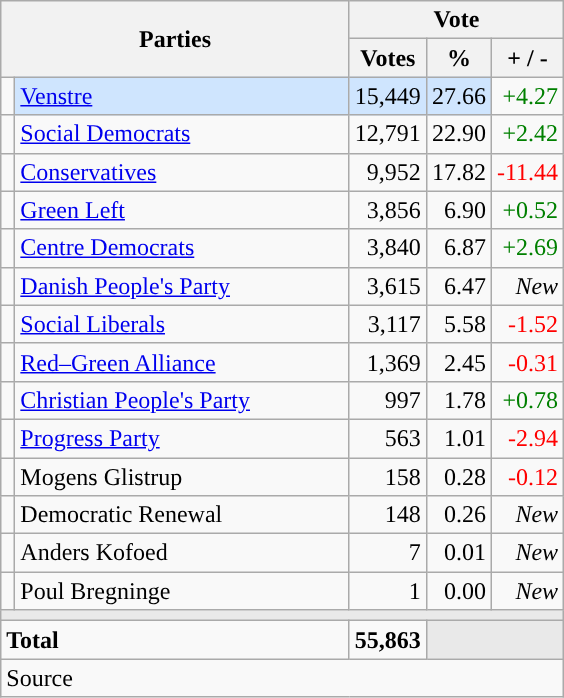<table class="wikitable" style="text-align:right;">
<tr>
<th style="text-align:centre;" rowspan="2" colspan="2" width="225">Parties</th>
<th colspan="3">Vote</th>
</tr>
<tr>
<th width="15">Votes</th>
<th width="15">%</th>
<th width="15">+ / -</th>
</tr>
<tr>
<td width="2" style="color:inherit;background:"></td>
<td bgcolor=#cfe5fe  align="left"><a href='#'>Venstre</a></td>
<td bgcolor=#cfe5fe>15,449</td>
<td bgcolor=#cfe5fe>27.66</td>
<td style=color:green;>+4.27</td>
</tr>
<tr>
<td width="2" style="color:inherit;background:"></td>
<td align="left"><a href='#'>Social Democrats</a></td>
<td>12,791</td>
<td>22.90</td>
<td style=color:green;>+2.42</td>
</tr>
<tr>
<td width="2" style="color:inherit;background:"></td>
<td align="left"><a href='#'>Conservatives</a></td>
<td>9,952</td>
<td>17.82</td>
<td style=color:red;>-11.44</td>
</tr>
<tr>
<td width="2" style="color:inherit;background:"></td>
<td align="left"><a href='#'>Green Left</a></td>
<td>3,856</td>
<td>6.90</td>
<td style=color:green;>+0.52</td>
</tr>
<tr>
<td width="2" style="color:inherit;background:"></td>
<td align="left"><a href='#'>Centre Democrats</a></td>
<td>3,840</td>
<td>6.87</td>
<td style=color:green;>+2.69</td>
</tr>
<tr>
<td width="2" style="color:inherit;background:"></td>
<td align="left"><a href='#'>Danish People's Party</a></td>
<td>3,615</td>
<td>6.47</td>
<td><em>New</em></td>
</tr>
<tr>
<td width="2" style="color:inherit;background:"></td>
<td align="left"><a href='#'>Social Liberals</a></td>
<td>3,117</td>
<td>5.58</td>
<td style=color:red;>-1.52</td>
</tr>
<tr>
<td width="2" style="color:inherit;background:"></td>
<td align="left"><a href='#'>Red–Green Alliance</a></td>
<td>1,369</td>
<td>2.45</td>
<td style=color:red;>-0.31</td>
</tr>
<tr>
<td width="2" style="color:inherit;background:"></td>
<td align="left"><a href='#'>Christian People's Party</a></td>
<td>997</td>
<td>1.78</td>
<td style=color:green;>+0.78</td>
</tr>
<tr>
<td width="2" style="color:inherit;background:"></td>
<td align="left"><a href='#'>Progress Party</a></td>
<td>563</td>
<td>1.01</td>
<td style=color:red;>-2.94</td>
</tr>
<tr>
<td width="2" style="color:inherit;background:"></td>
<td align="left">Mogens Glistrup</td>
<td>158</td>
<td>0.28</td>
<td style=color:red;>-0.12</td>
</tr>
<tr>
<td width="2" style="color:inherit;background:"></td>
<td align="left">Democratic Renewal</td>
<td>148</td>
<td>0.26</td>
<td><em>New</em></td>
</tr>
<tr>
<td width="2" style="color:inherit;background:"></td>
<td align="left">Anders Kofoed</td>
<td>7</td>
<td>0.01</td>
<td><em>New</em></td>
</tr>
<tr>
<td width="2" style="color:inherit;background:"></td>
<td align="left">Poul Bregninge</td>
<td>1</td>
<td>0.00</td>
<td><em>New</em></td>
</tr>
<tr>
<td colspan="7" bgcolor="#E9E9E9"></td>
</tr>
<tr>
<td align="left" colspan="2"><strong>Total</strong></td>
<td><strong>55,863</strong></td>
<td bgcolor="#E9E9E9" colspan="2"></td>
</tr>
<tr>
<td align="left" colspan="6">Source</td>
</tr>
</table>
